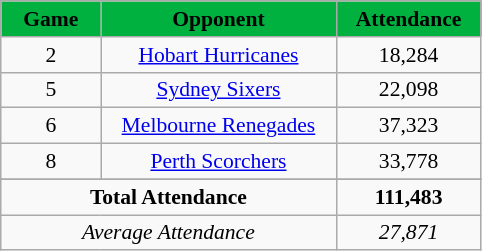<table class="wikitable sortable" style="text-align:center; font-size:90%">
<tr>
<th style="width:60px; background:#00B13F; text-align:center;">Game</th>
<th style="width:150px; background:#00B13F; text-align:center;" class="unsortable">Opponent</th>
<th style="width:90px; background:#00B13F; text-align:center;">Attendance</th>
</tr>
<tr>
<td>2</td>
<td><a href='#'>Hobart Hurricanes</a></td>
<td>18,284</td>
</tr>
<tr>
<td>5</td>
<td><a href='#'>Sydney Sixers</a></td>
<td>22,098</td>
</tr>
<tr>
<td>6</td>
<td><a href='#'>Melbourne Renegades</a></td>
<td>37,323</td>
</tr>
<tr>
<td>8</td>
<td><a href='#'>Perth Scorchers</a></td>
<td>33,778</td>
</tr>
<tr a>
</tr>
<tr class="sortbottom">
<td colspan="2"><strong>Total Attendance</strong></td>
<td><strong>111,483</strong></td>
</tr>
<tr class="sortbottom">
<td colspan="2"><em>Average Attendance</em></td>
<td><em>27,871</em></td>
</tr>
</table>
